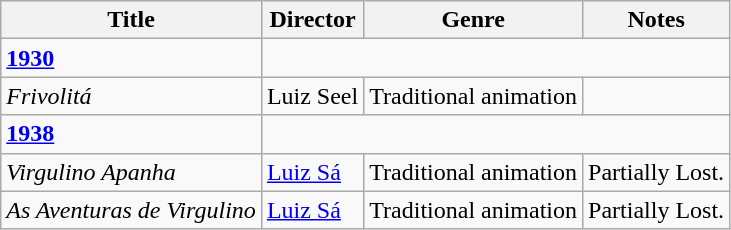<table class="wikitable">
<tr>
<th>Title</th>
<th>Director</th>
<th>Genre</th>
<th>Notes</th>
</tr>
<tr>
<td><strong><a href='#'>1930</a></strong></td>
</tr>
<tr>
<td><em>Frivolitá</em></td>
<td>Luiz Seel</td>
<td>Traditional animation</td>
<td></td>
</tr>
<tr>
<td><strong><a href='#'>1938</a></strong></td>
</tr>
<tr>
<td><em>Virgulino Apanha</em></td>
<td><a href='#'>Luiz Sá</a></td>
<td>Traditional animation</td>
<td>Partially Lost.</td>
</tr>
<tr>
<td><em>As Aventuras de Virgulino</em></td>
<td><a href='#'>Luiz Sá</a></td>
<td>Traditional animation</td>
<td>Partially Lost.</td>
</tr>
</table>
